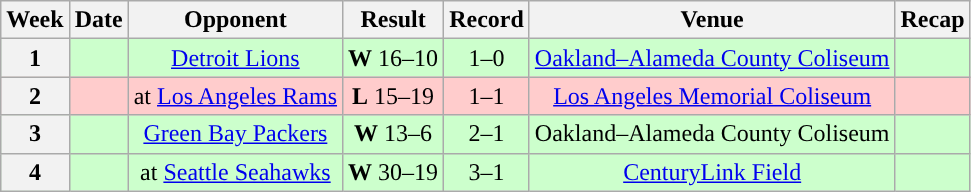<table class="wikitable" style="text-align:center">
<tr>
<th>Week</th>
<th>Date</th>
<th>Opponent</th>
<th>Result</th>
<th>Record</th>
<th>Venue</th>
<th>Recap</th>
</tr>
<tr style="background:#cfc">
<th>1</th>
<td></td>
<td><a href='#'>Detroit Lions</a></td>
<td><strong>W</strong> 16–10</td>
<td>1–0</td>
<td><a href='#'>Oakland–Alameda County Coliseum</a></td>
<td></td>
</tr>
<tr style="background:#fcc">
<th>2</th>
<td></td>
<td>at <a href='#'>Los Angeles Rams</a></td>
<td><strong>L</strong> 15–19</td>
<td>1–1</td>
<td><a href='#'>Los Angeles Memorial Coliseum</a></td>
<td></td>
</tr>
<tr style="background:#cfc">
<th>3</th>
<td></td>
<td><a href='#'>Green Bay Packers</a></td>
<td><strong>W</strong> 13–6</td>
<td>2–1</td>
<td>Oakland–Alameda County Coliseum</td>
<td></td>
</tr>
<tr style="background:#cfc">
<th>4</th>
<td></td>
<td>at <a href='#'>Seattle Seahawks</a></td>
<td><strong>W</strong> 30–19</td>
<td>3–1</td>
<td><a href='#'>CenturyLink Field</a></td>
<td></td>
</tr>
</table>
